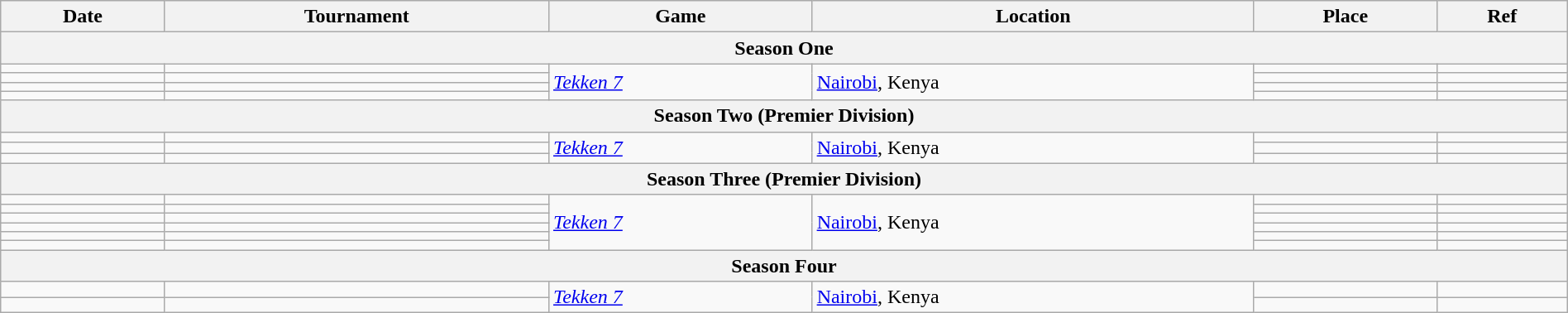<table class="wikitable sortable mw-collapsible mw-collapsed" style="width: 100%;">
<tr>
<th scope="col">Date</th>
<th scope="col">Tournament</th>
<th scope="col">Game</th>
<th scope="col">Location</th>
<th scope="col">Place</th>
<th scope="col">Ref</th>
</tr>
<tr>
<th scope="row" colspan="6">Season One</th>
</tr>
<tr>
<td></td>
<td></td>
<td rowspan="4"><em><a href='#'>Tekken 7</a></em></td>
<td rowspan="4"> <a href='#'>Nairobi</a>, Kenya</td>
<td></td>
<td></td>
</tr>
<tr>
<td></td>
<td></td>
<td></td>
<td></td>
</tr>
<tr>
<td></td>
<td></td>
<td></td>
<td></td>
</tr>
<tr>
<td></td>
<td></td>
<td></td>
<td></td>
</tr>
<tr>
<th colspan="6">Season Two (Premier Division)</th>
</tr>
<tr>
<td></td>
<td></td>
<td rowspan="3"><em><a href='#'>Tekken 7</a></em></td>
<td rowspan="3"> <a href='#'>Nairobi</a>, Kenya</td>
<td></td>
<td></td>
</tr>
<tr>
<td></td>
<td></td>
<td></td>
<td></td>
</tr>
<tr>
<td></td>
<td></td>
<td></td>
<td></td>
</tr>
<tr>
<th colspan="6">Season Three (Premier Division)</th>
</tr>
<tr>
<td></td>
<td></td>
<td rowspan="6"><em><a href='#'>Tekken 7</a></em></td>
<td rowspan="6"> <a href='#'>Nairobi</a>, Kenya</td>
<td></td>
<td></td>
</tr>
<tr>
<td></td>
<td></td>
<td></td>
<td></td>
</tr>
<tr>
<td></td>
<td></td>
<td></td>
<td></td>
</tr>
<tr>
<td></td>
<td></td>
<td></td>
<td></td>
</tr>
<tr>
<td></td>
<td></td>
<td></td>
<td></td>
</tr>
<tr>
<td></td>
<td></td>
<td></td>
<td></td>
</tr>
<tr>
<th colspan="6">Season Four</th>
</tr>
<tr>
<td></td>
<td></td>
<td rowspan="2"><em><a href='#'>Tekken 7</a></em></td>
<td rowspan="2"> <a href='#'>Nairobi</a>, Kenya</td>
<td></td>
<td></td>
</tr>
<tr>
<td></td>
<td></td>
<td></td>
<td></td>
</tr>
</table>
